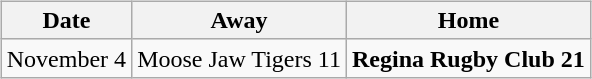<table cellspacing="10">
<tr>
<td valign="top"><br><table class="wikitable">
<tr>
<th>Date</th>
<th>Away</th>
<th>Home</th>
</tr>
<tr>
<td>November 4</td>
<td>Moose Jaw Tigers 11</td>
<td><strong>Regina Rugby Club 21</strong></td>
</tr>
</table>
</td>
</tr>
</table>
